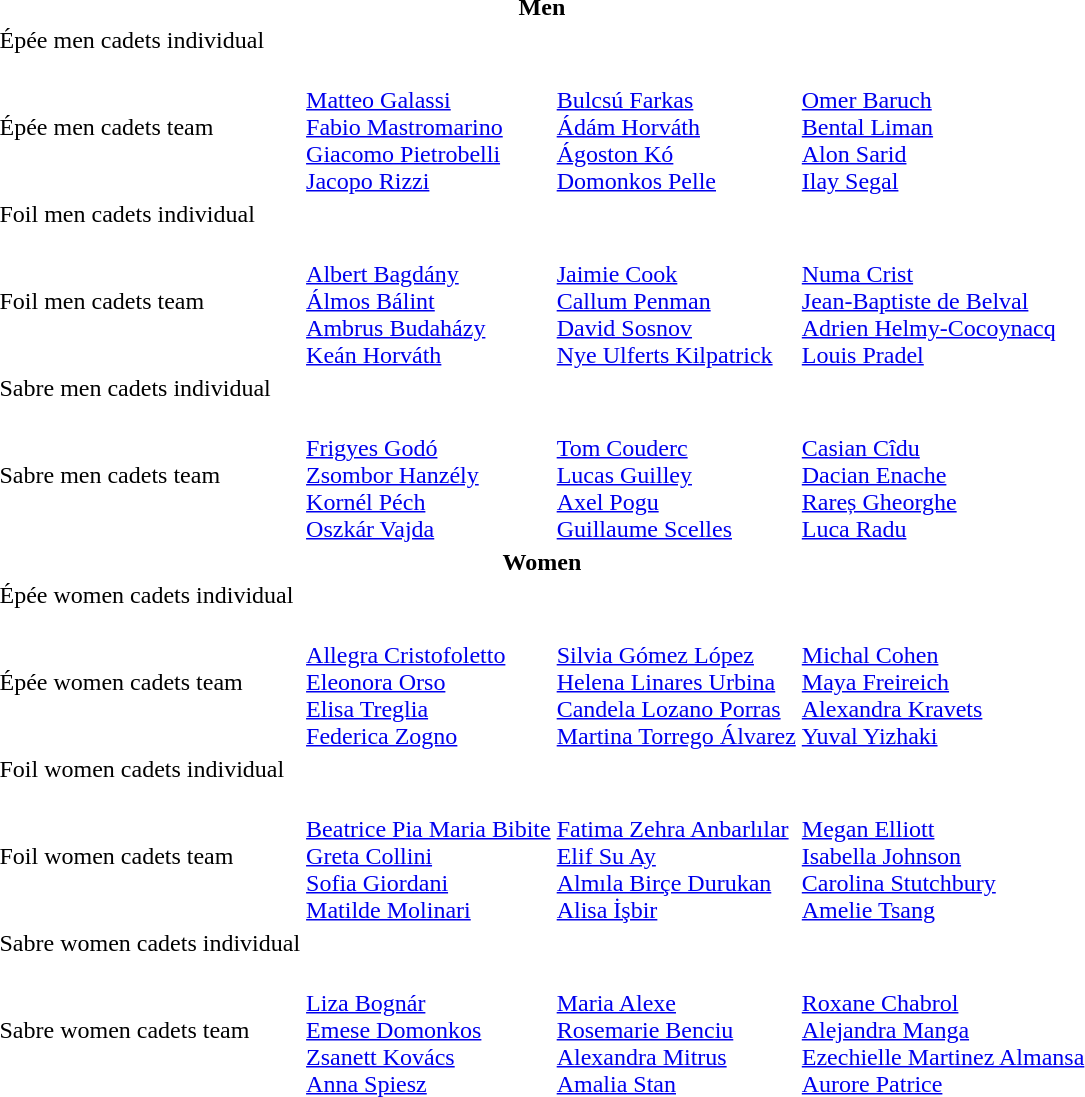<table>
<tr>
<th colspan=4>Men</th>
</tr>
<tr>
<td>Épée men cadets individual</td>
<td></td>
<td></td>
<td><br></td>
</tr>
<tr>
<td>Épée men cadets team</td>
<td><br><a href='#'>Matteo Galassi</a><br><a href='#'>Fabio Mastromarino</a><br><a href='#'>Giacomo Pietrobelli</a><br><a href='#'>Jacopo Rizzi</a></td>
<td><br><a href='#'>Bulcsú Farkas</a><br><a href='#'>Ádám Horváth</a><br><a href='#'>Ágoston Kó</a><br><a href='#'>Domonkos Pelle</a></td>
<td><br><a href='#'>Omer Baruch</a><br><a href='#'>Bental Liman</a><br><a href='#'>Alon Sarid</a><br><a href='#'>Ilay Segal</a></td>
</tr>
<tr>
<td>Foil men cadets individual</td>
<td></td>
<td></td>
<td><br></td>
</tr>
<tr>
<td>Foil men cadets team</td>
<td><br><a href='#'>Albert Bagdány</a><br><a href='#'>Álmos Bálint</a><br><a href='#'>Ambrus Budaházy</a><br><a href='#'>Keán Horváth</a></td>
<td><br><a href='#'>Jaimie Cook</a><br><a href='#'>Callum Penman</a><br><a href='#'>David Sosnov</a><br><a href='#'>Nye Ulferts Kilpatrick</a></td>
<td><br><a href='#'>Numa Crist</a><br><a href='#'>Jean-Baptiste de Belval</a><br><a href='#'>Adrien Helmy-Cocoynacq</a><br><a href='#'>Louis Pradel</a></td>
</tr>
<tr>
<td>Sabre men cadets individual</td>
<td></td>
<td></td>
<td><br></td>
</tr>
<tr>
<td>Sabre men cadets team</td>
<td><br><a href='#'>Frigyes Godó</a><br><a href='#'>Zsombor Hanzély</a><br><a href='#'>Kornél Péch</a><br><a href='#'>Oszkár Vajda</a></td>
<td><br><a href='#'>Tom Couderc</a><br><a href='#'>Lucas Guilley</a><br><a href='#'>Axel Pogu</a><br><a href='#'>Guillaume Scelles</a></td>
<td><br><a href='#'>Casian Cîdu</a><br><a href='#'>Dacian Enache</a><br><a href='#'>Rareș Gheorghe</a><br><a href='#'>Luca Radu</a></td>
</tr>
<tr>
<th colspan=4>Women</th>
</tr>
<tr>
<td>Épée women cadets individual</td>
<td></td>
<td></td>
<td><br></td>
</tr>
<tr>
<td>Épée women cadets team</td>
<td><br><a href='#'>Allegra Cristofoletto</a><br><a href='#'>Eleonora Orso</a><br><a href='#'>Elisa Treglia</a><br><a href='#'>Federica Zogno</a></td>
<td><br><a href='#'>Silvia Gómez López</a><br><a href='#'>Helena Linares Urbina</a><br><a href='#'>Candela Lozano Porras</a><br><a href='#'>Martina Torrego Álvarez</a></td>
<td><br><a href='#'>Michal Cohen</a><br><a href='#'>Maya Freireich</a><br><a href='#'>Alexandra Kravets</a><br><a href='#'>Yuval Yizhaki</a></td>
</tr>
<tr>
<td>Foil women cadets individual</td>
<td></td>
<td></td>
<td><br></td>
</tr>
<tr>
<td>Foil women cadets team</td>
<td><br><a href='#'>Beatrice Pia Maria Bibite</a><br><a href='#'>Greta Collini</a><br><a href='#'>Sofia Giordani</a><br><a href='#'>Matilde Molinari</a></td>
<td><br><a href='#'>Fatima Zehra Anbarlılar</a><br><a href='#'>Elif Su Ay</a><br><a href='#'>Almıla Birçe Durukan</a><br><a href='#'>Alisa İşbir</a></td>
<td><br><a href='#'>Megan Elliott</a><br><a href='#'>Isabella Johnson</a><br><a href='#'>Carolina Stutchbury</a><br><a href='#'>Amelie Tsang</a></td>
</tr>
<tr>
<td>Sabre women cadets individual</td>
<td></td>
<td></td>
<td><br></td>
</tr>
<tr>
<td>Sabre women cadets team</td>
<td><br><a href='#'>Liza Bognár</a><br><a href='#'>Emese Domonkos</a><br><a href='#'>Zsanett Kovács</a><br><a href='#'>Anna Spiesz</a></td>
<td><br><a href='#'>Maria Alexe</a><br><a href='#'>Rosemarie Benciu</a><br><a href='#'>Alexandra Mitrus</a><br><a href='#'>Amalia Stan</a></td>
<td><br><a href='#'>Roxane Chabrol</a><br><a href='#'>Alejandra Manga</a><br><a href='#'>Ezechielle Martinez Almansa</a><br><a href='#'>Aurore Patrice</a></td>
</tr>
</table>
